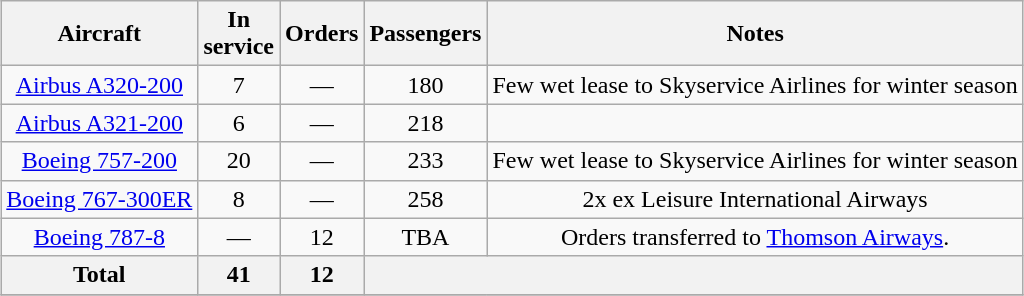<table class="wikitable" style="margin:0.5em auto; text-align:center">
<tr>
<th>Aircraft</th>
<th>In <br> service</th>
<th>Orders</th>
<th>Passengers</th>
<th>Notes</th>
</tr>
<tr>
<td><a href='#'>Airbus A320-200</a></td>
<td>7</td>
<td>—</td>
<td>180</td>
<td>Few wet lease to Skyservice Airlines for winter season</td>
</tr>
<tr>
<td><a href='#'>Airbus A321-200</a></td>
<td>6</td>
<td>—</td>
<td>218</td>
<td></td>
</tr>
<tr>
<td><a href='#'>Boeing 757-200</a></td>
<td>20</td>
<td>—</td>
<td>233</td>
<td>Few wet lease to Skyservice Airlines for winter season</td>
</tr>
<tr>
<td><a href='#'>Boeing 767-300ER</a></td>
<td>8</td>
<td>—</td>
<td>258</td>
<td>2x ex Leisure International Airways</td>
</tr>
<tr>
<td><a href='#'>Boeing 787-8</a></td>
<td>—</td>
<td>12</td>
<td><abbr>TBA</abbr></td>
<td>Orders transferred to <a href='#'>Thomson Airways</a>.</td>
</tr>
<tr>
<th>Total</th>
<th>41</th>
<th>12</th>
<th colspan=2></th>
</tr>
<tr>
</tr>
</table>
